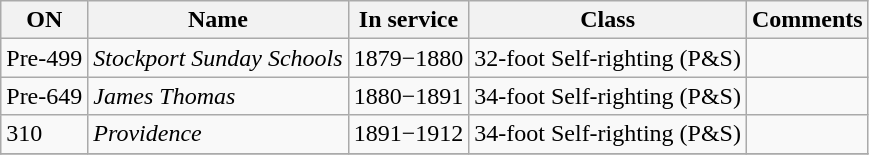<table class="wikitable">
<tr>
<th>ON</th>
<th>Name</th>
<th>In service</th>
<th>Class</th>
<th>Comments</th>
</tr>
<tr>
<td>Pre-499</td>
<td><em>Stockport Sunday Schools</em></td>
<td>1879−1880</td>
<td>32-foot Self-righting (P&S)</td>
<td></td>
</tr>
<tr>
<td>Pre-649</td>
<td><em>James Thomas</em></td>
<td>1880−1891</td>
<td>34-foot Self-righting (P&S)</td>
<td></td>
</tr>
<tr>
<td>310</td>
<td><em>Providence</em></td>
<td>1891−1912</td>
<td>34-foot Self-righting (P&S)</td>
<td></td>
</tr>
<tr>
</tr>
</table>
